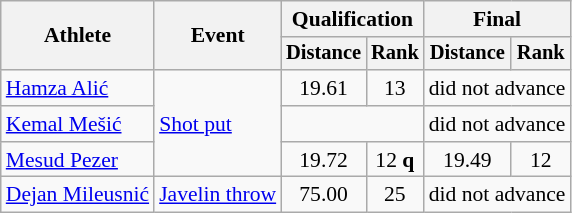<table class="wikitable" style="font-size:90%">
<tr>
<th rowspan=2>Athlete</th>
<th rowspan=2>Event</th>
<th colspan=2>Qualification</th>
<th colspan=2>Final</th>
</tr>
<tr style="font-size:95%">
<th>Distance</th>
<th>Rank</th>
<th>Distance</th>
<th>Rank</th>
</tr>
<tr align=center>
<td align=left><a href='#'>Hamza Alić</a></td>
<td style="text-align:left;" rowspan=3><a href='#'>Shot put</a></td>
<td>19.61</td>
<td>13</td>
<td colspan=2>did not advance</td>
</tr>
<tr align=center>
<td align=left><a href='#'>Kemal Mešić</a></td>
<td colspan=2></td>
<td colspan=2>did not advance</td>
</tr>
<tr align=center>
<td align=left><a href='#'>Mesud Pezer</a></td>
<td>19.72</td>
<td>12 <strong>q</strong></td>
<td>19.49</td>
<td>12</td>
</tr>
<tr align=center>
<td align=left><a href='#'>Dejan Mileusnić</a></td>
<td style="text-align:left;"><a href='#'>Javelin throw</a></td>
<td>75.00</td>
<td>25</td>
<td colspan=2>did not advance</td>
</tr>
</table>
